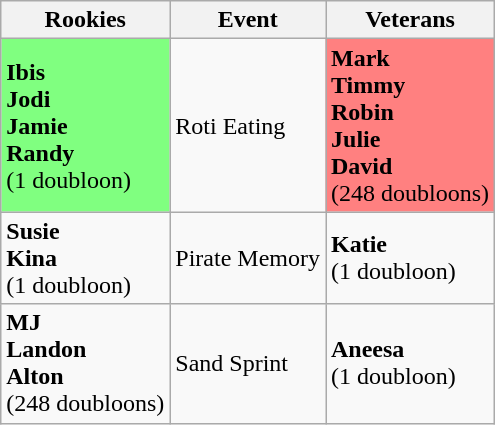<table class="wikitable">
<tr>
<th>Rookies</th>
<th>Event</th>
<th>Veterans</th>
</tr>
<tr>
<td bgcolor="#80ff80"><strong>Ibis</strong><br><strong>Jodi</strong><br><strong>Jamie</strong><br><strong>Randy</strong><br>(1 doubloon)</td>
<td>Roti Eating</td>
<td bgcolor="#ff8080"><strong>Mark</strong><br><strong>Timmy</strong><br><strong>Robin</strong><br><strong>Julie </strong><br><strong>David</strong><br>(248 doubloons)</td>
</tr>
<tr>
<td><strong>Susie</strong><br><strong>Kina</strong><br>(1 doubloon)</td>
<td>Pirate Memory</td>
<td><strong>Katie</strong><br>(1 doubloon)</td>
</tr>
<tr>
<td><strong>MJ</strong><br><strong>Landon</strong><br><strong>Alton</strong><br>(248 doubloons)</td>
<td>Sand Sprint</td>
<td><strong>Aneesa</strong><br>(1 doubloon)</td>
</tr>
</table>
